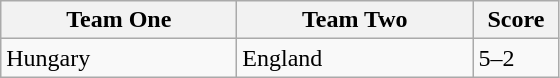<table class="wikitable">
<tr>
<th width=150>Team One</th>
<th width=150>Team Two</th>
<th width=50>Score</th>
</tr>
<tr>
<td>Hungary</td>
<td>England</td>
<td>5–2</td>
</tr>
</table>
